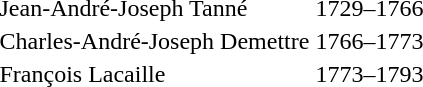<table>
<tr>
<td>Jean-André-Joseph Tanné</td>
<td>1729–1766</td>
</tr>
<tr>
<td>Charles-André-Joseph Demettre</td>
<td>1766–1773</td>
</tr>
<tr>
<td>François Lacaille</td>
<td>1773–1793</td>
</tr>
</table>
